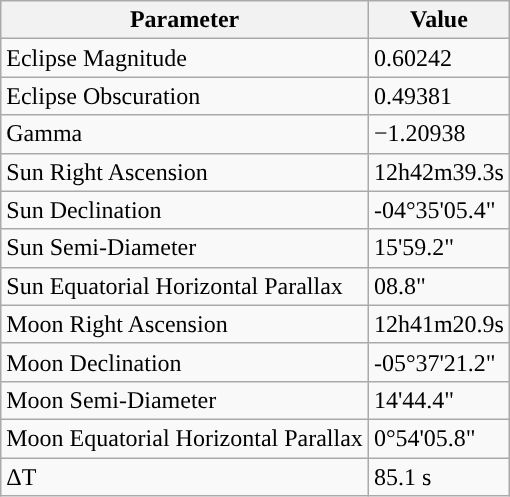<table class="wikitable">
<tr>
<th>Parameter</th>
<th>Value</th>
</tr>
<tr>
<td>Eclipse Magnitude</td>
<td>0.60242</td>
</tr>
<tr>
<td>Eclipse Obscuration</td>
<td>0.49381</td>
</tr>
<tr>
<td>Gamma</td>
<td>−1.20938</td>
</tr>
<tr>
<td>Sun Right Ascension</td>
<td>12h42m39.3s</td>
</tr>
<tr>
<td>Sun Declination</td>
<td>-04°35'05.4"</td>
</tr>
<tr>
<td>Sun Semi-Diameter</td>
<td>15'59.2"</td>
</tr>
<tr>
<td>Sun Equatorial Horizontal Parallax</td>
<td>08.8"</td>
</tr>
<tr>
<td>Moon Right Ascension</td>
<td>12h41m20.9s</td>
</tr>
<tr>
<td>Moon Declination</td>
<td>-05°37'21.2"</td>
</tr>
<tr>
<td>Moon Semi-Diameter</td>
<td>14'44.4"</td>
</tr>
<tr>
<td>Moon Equatorial Horizontal Parallax</td>
<td>0°54'05.8"</td>
</tr>
<tr>
<td>ΔT</td>
<td>85.1 s</td>
</tr>
</table>
